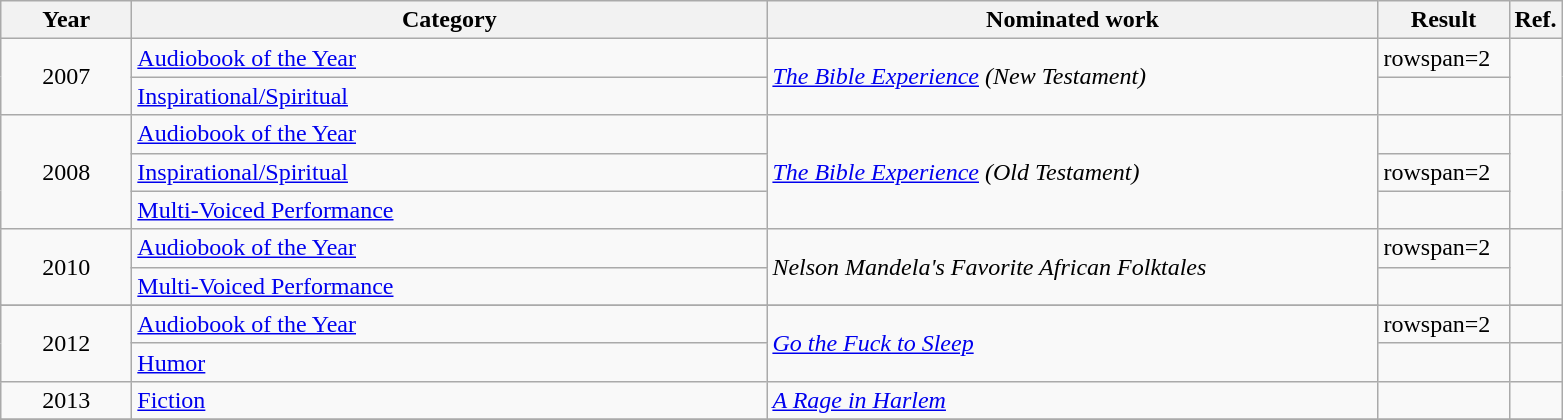<table class=wikitable>
<tr>
<th scope="col" style="width:5em;">Year</th>
<th scope="col" style="width:26em;">Category</th>
<th scope="col" style="width:25em;">Nominated work</th>
<th scope="col" style="width:5em;">Result</th>
<th>Ref.</th>
</tr>
<tr>
<td style="text-align:center;"rowspan=2>2007</td>
<td><a href='#'>Audiobook of the Year</a></td>
<td rowspan=2><em><a href='#'>The Bible Experience</a> (New Testament)</em></td>
<td>rowspan=2 </td>
<td rowspan=2></td>
</tr>
<tr>
<td><a href='#'>Inspirational/Spiritual</a></td>
</tr>
<tr>
<td style="text-align:center;"rowspan=3>2008</td>
<td><a href='#'>Audiobook of the Year</a></td>
<td rowspan=3><em><a href='#'>The Bible Experience</a> (Old Testament)</em></td>
<td></td>
<td rowspan=3></td>
</tr>
<tr>
<td><a href='#'>Inspirational/Spiritual</a></td>
<td>rowspan=2 </td>
</tr>
<tr>
<td><a href='#'>Multi-Voiced Performance</a></td>
</tr>
<tr>
<td style="text-align:center;"rowspan=2>2010</td>
<td><a href='#'>Audiobook of the Year</a></td>
<td rowspan=2><em>Nelson Mandela's Favorite African Folktales</em></td>
<td>rowspan=2 </td>
<td rowspan=2></td>
</tr>
<tr>
<td><a href='#'>Multi-Voiced Performance</a></td>
</tr>
<tr>
</tr>
<tr>
<td style="text-align:center;"rowspan=2>2012</td>
<td><a href='#'>Audiobook of the Year</a></td>
<td rowspan=2><em><a href='#'>Go the Fuck to Sleep</a></em></td>
<td>rowspan=2 </td>
<td></td>
</tr>
<tr>
<td><a href='#'>Humor</a></td>
<td><br></td>
</tr>
<tr>
<td style="text-align:center;">2013</td>
<td><a href='#'>Fiction</a></td>
<td><em><a href='#'>A Rage in Harlem</a></em></td>
<td></td>
<td></td>
</tr>
<tr>
</tr>
</table>
